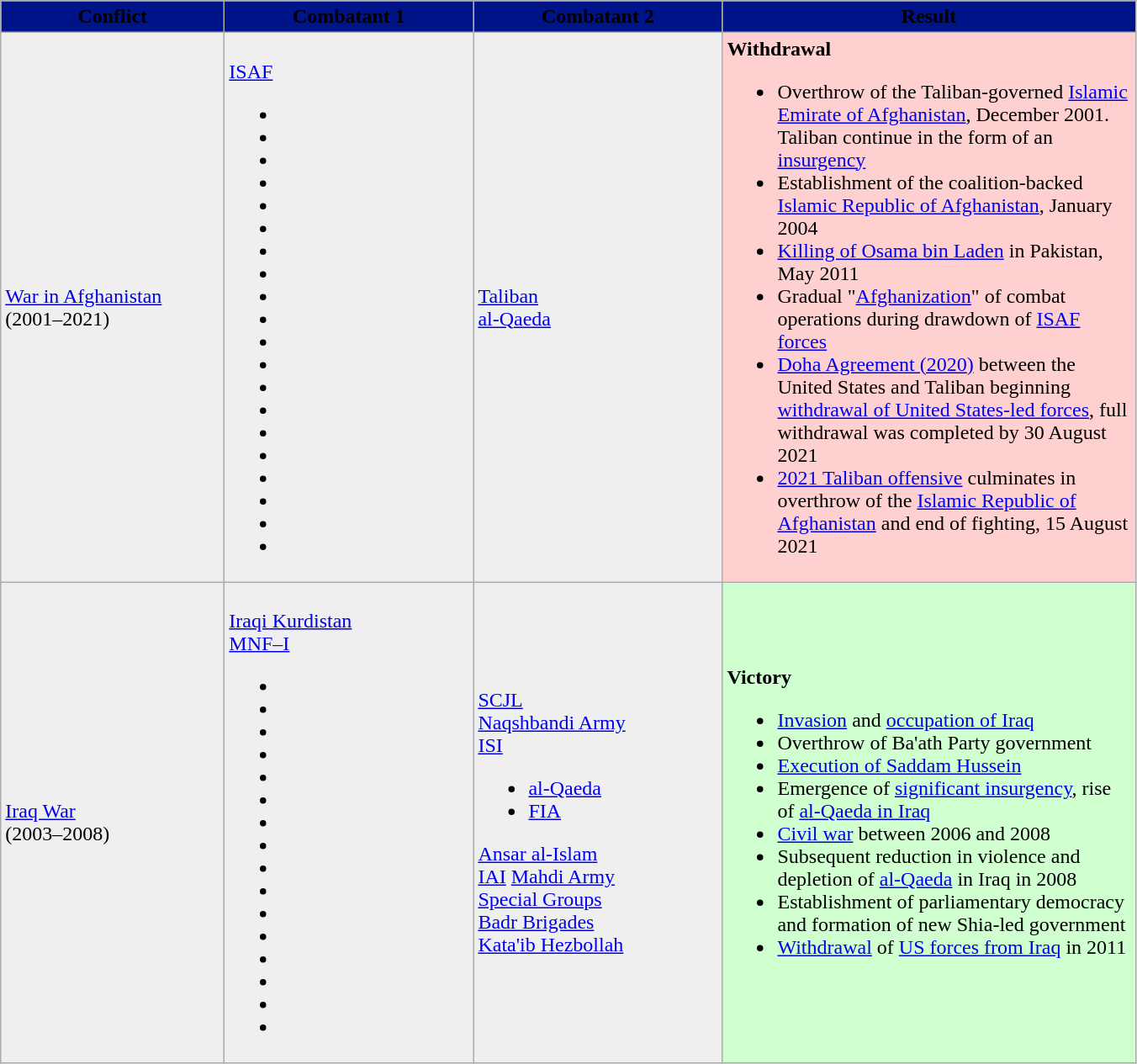<table class="wikitable">
<tr>
<th style="background:#001489" width="170px"><span>Conflict</span></th>
<th style="background:#001489" width="190px"><span>Combatant 1</span></th>
<th style="background:#001489" width="190px"><span>Combatant 2</span></th>
<th style="background:#001489" width="320px"><span>Result</span></th>
</tr>
<tr>
<td style="background:#efefef"><a href='#'>War in Afghanistan</a><br>(2001–2021)</td>
<td style="background:#efefef"><br> <a href='#'>ISAF</a><br><ul><li></li><li></li><li></li><li></li><li></li><li></li><li></li><li></li><li></li><li></li><li></li><li></li><li></li><li></li><li></li><li></li><li></li><li></li><li></li><li></li></ul></td>
<td style="background:#efefef"> <a href='#'>Taliban</a><br> <a href='#'>al-Qaeda</a></td>
<td style="background:#FFD0D0"><strong>Withdrawal</strong><br><ul><li>Overthrow of the Taliban-governed <a href='#'>Islamic Emirate of Afghanistan</a>, December 2001. Taliban continue in the form of an <a href='#'>insurgency</a></li><li>Establishment of the coalition-backed <a href='#'>Islamic Republic of Afghanistan</a>, January 2004</li><li><a href='#'>Killing of Osama bin Laden</a> in Pakistan, May 2011</li><li>Gradual "<a href='#'>Afghanization</a>" of combat operations during drawdown of <a href='#'>ISAF forces</a></li><li><a href='#'>Doha Agreement (2020)</a> between the United States and Taliban beginning <a href='#'>withdrawal of United States-led forces</a>, full withdrawal was completed by 30 August 2021</li><li><a href='#'>2021 Taliban offensive</a> culminates in overthrow of the <a href='#'>Islamic Republic of Afghanistan</a> and end of fighting, 15 August 2021</li></ul></td>
</tr>
<tr>
<td style="background:#efefef"><a href='#'>Iraq War</a><br>(2003–2008)</td>
<td style="background:#efefef"><br> <a href='#'>Iraqi Kurdistan</a><br> <a href='#'>MNF–I</a><br><ul><li></li><li></li><li></li><li></li><li></li><li></li><li></li><li></li><li></li><li></li><li></li><li></li><li></li><li></li><li></li><li></li></ul></td>
<td style="background:#efefef"> <a href='#'>SCJL</a><br> <a href='#'>Naqshbandi Army</a><br> <a href='#'>ISI</a><ul><li> <a href='#'>al-Qaeda</a></li><li> <a href='#'>FIA</a></li></ul> <a href='#'>Ansar al-Islam</a><br><a href='#'>IAI</a> <a href='#'>Mahdi Army</a><br> <a href='#'>Special Groups</a><br><a href='#'>Badr Brigades</a><br> <a href='#'>Kata'ib Hezbollah</a></td>
<td style="background:#D0FFD0"><strong>Victory</strong><br><ul><li><a href='#'>Invasion</a> and <a href='#'>occupation of Iraq</a></li><li>Overthrow of Ba'ath Party government</li><li><a href='#'>Execution of Saddam Hussein</a></li><li>Emergence of <a href='#'>significant insurgency</a>, rise of <a href='#'>al-Qaeda in Iraq</a></li><li><a href='#'>Civil war</a> between 2006 and 2008</li><li>Subsequent reduction in violence and depletion of <a href='#'>al-Qaeda</a> in Iraq in 2008</li><li>Establishment of parliamentary democracy and formation of new Shia-led government</li><li><a href='#'>Withdrawal</a> of <a href='#'>US forces from Iraq</a> in 2011</li></ul></td>
</tr>
</table>
